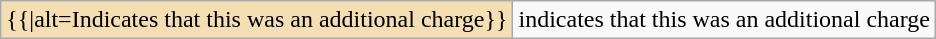<table class="wikitable">
<tr>
<td bgcolor=wheat>{{|alt=Indicates that this was an additional charge}}</td>
<td>indicates that this was an additional charge</td>
</tr>
</table>
